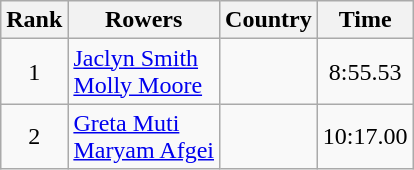<table class="wikitable" style="text-align:center">
<tr>
<th>Rank</th>
<th>Rowers</th>
<th>Country</th>
<th>Time</th>
</tr>
<tr>
<td>1</td>
<td align="left"><a href='#'>Jaclyn Smith</a><br><a href='#'>Molly Moore</a></td>
<td align="left"></td>
<td>8:55.53</td>
</tr>
<tr>
<td>2</td>
<td align="left"><a href='#'>Greta Muti</a><br><a href='#'>Maryam Afgei</a></td>
<td align="left"></td>
<td>10:17.00</td>
</tr>
</table>
